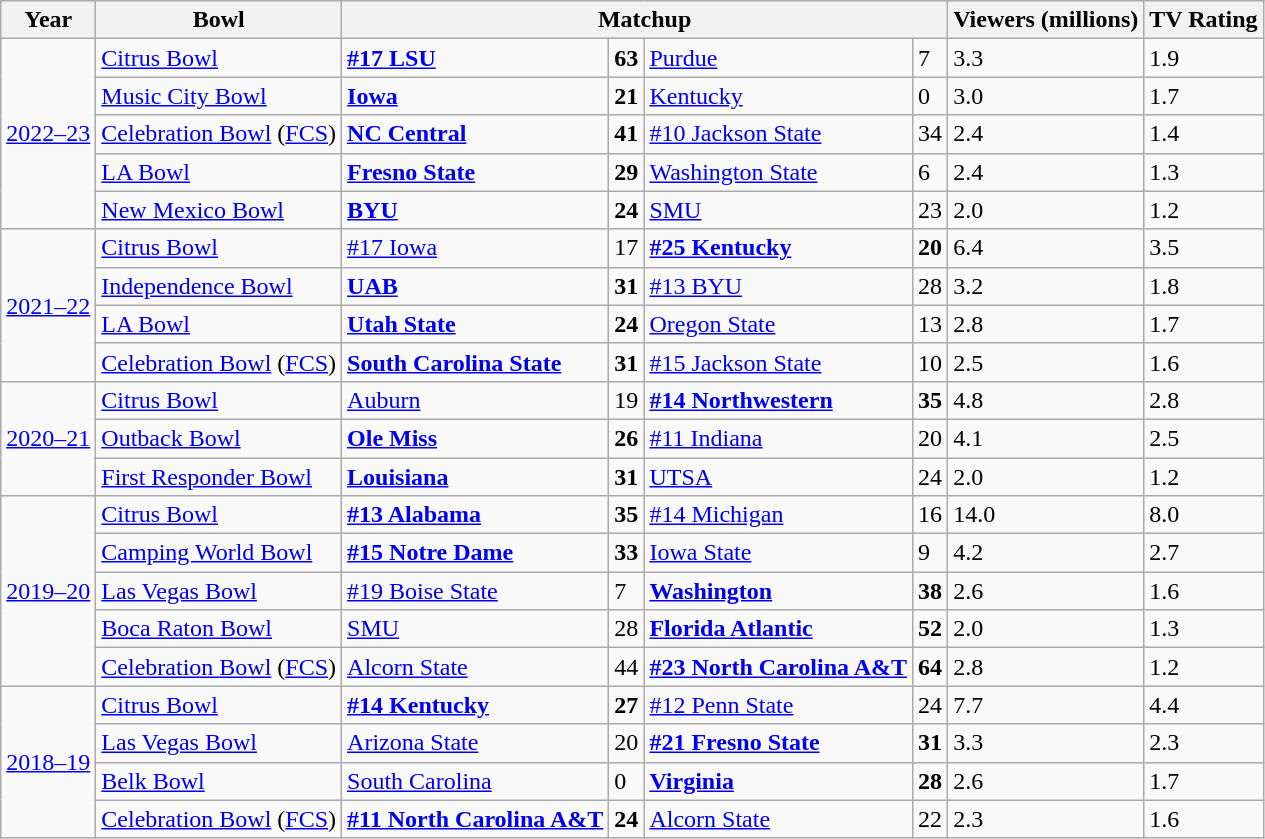<table class="wikitable sortable">
<tr>
<th>Year</th>
<th>Bowl</th>
<th colspan="4">Matchup</th>
<th>Viewers (millions)</th>
<th>TV Rating</th>
</tr>
<tr>
<td rowspan="5"><a href='#'>2022–23</a></td>
<td><a href='#'>Citrus Bowl</a></td>
<td><a href='#'><strong>#17 LSU</strong></a></td>
<td><strong>63</strong></td>
<td><a href='#'>Purdue</a></td>
<td>7</td>
<td>3.3</td>
<td>1.9</td>
</tr>
<tr>
<td><a href='#'>Music City Bowl</a></td>
<td><strong><a href='#'>Iowa</a></strong></td>
<td><strong>21</strong></td>
<td><a href='#'>Kentucky</a></td>
<td>0</td>
<td>3.0</td>
<td>1.7</td>
</tr>
<tr>
<td><a href='#'>Celebration Bowl</a> (<a href='#'>FCS</a>)</td>
<td><strong><a href='#'>NC Central</a></strong></td>
<td><strong>41</strong></td>
<td><a href='#'>#10 Jackson State</a></td>
<td>34</td>
<td>2.4</td>
<td>1.4</td>
</tr>
<tr>
<td><a href='#'>LA Bowl</a></td>
<td><a href='#'><strong>Fresno State</strong></a></td>
<td><strong>29</strong></td>
<td><a href='#'>Washington State</a></td>
<td>6</td>
<td>2.4</td>
<td>1.3</td>
</tr>
<tr>
<td><a href='#'>New Mexico Bowl</a></td>
<td><a href='#'><strong>BYU</strong></a></td>
<td><strong>24</strong></td>
<td><a href='#'>SMU</a></td>
<td>23</td>
<td>2.0</td>
<td>1.2</td>
</tr>
<tr>
<td rowspan="4"><a href='#'>2021–22</a></td>
<td><a href='#'>Citrus Bowl</a></td>
<td><a href='#'>#17 Iowa</a></td>
<td>17</td>
<td><strong><a href='#'>#25 Kentucky</a></strong></td>
<td><strong>20</strong></td>
<td>6.4</td>
<td>3.5</td>
</tr>
<tr>
<td><a href='#'>Independence Bowl</a></td>
<td><a href='#'><strong>UAB</strong></a></td>
<td><strong>31</strong></td>
<td><a href='#'>#13 BYU</a></td>
<td>28</td>
<td>3.2</td>
<td>1.8</td>
</tr>
<tr>
<td><a href='#'>LA Bowl</a></td>
<td><a href='#'><strong>Utah State</strong></a></td>
<td><strong>24</strong></td>
<td><a href='#'>Oregon State</a></td>
<td>13</td>
<td>2.8</td>
<td>1.7</td>
</tr>
<tr>
<td><a href='#'>Celebration Bowl</a> (<a href='#'>FCS</a>)</td>
<td><a href='#'><strong>South Carolina State</strong></a></td>
<td><strong>31</strong></td>
<td><a href='#'>#15 Jackson State</a></td>
<td>10</td>
<td>2.5</td>
<td>1.6</td>
</tr>
<tr>
<td rowspan="3"><a href='#'>2020–21</a></td>
<td><a href='#'>Citrus Bowl</a></td>
<td><a href='#'>Auburn</a></td>
<td>19</td>
<td><strong><a href='#'>#14 Northwestern</a></strong></td>
<td><strong>35</strong></td>
<td>4.8</td>
<td>2.8</td>
</tr>
<tr>
<td><a href='#'>Outback Bowl</a></td>
<td><strong><a href='#'>Ole Miss</a></strong></td>
<td><strong>26</strong></td>
<td><a href='#'>#11 Indiana</a></td>
<td>20</td>
<td>4.1</td>
<td>2.5</td>
</tr>
<tr>
<td><a href='#'>First Responder Bowl</a></td>
<td><strong><a href='#'>Louisiana</a></strong></td>
<td><strong>31</strong></td>
<td><a href='#'>UTSA</a></td>
<td>24</td>
<td>2.0</td>
<td>1.2</td>
</tr>
<tr>
<td rowspan="5"><a href='#'>2019–20</a></td>
<td><a href='#'>Citrus Bowl</a></td>
<td><strong><a href='#'>#13 Alabama</a></strong></td>
<td><strong>35</strong></td>
<td><a href='#'>#14 Michigan</a></td>
<td>16</td>
<td>14.0</td>
<td>8.0</td>
</tr>
<tr>
<td><a href='#'>Camping World Bowl</a></td>
<td><strong><a href='#'>#15 Notre Dame</a></strong></td>
<td><strong>33</strong></td>
<td><a href='#'>Iowa State</a></td>
<td>9</td>
<td>4.2</td>
<td>2.7</td>
</tr>
<tr>
<td><a href='#'>Las Vegas Bowl</a></td>
<td><a href='#'>#19 Boise State</a></td>
<td>7</td>
<td><a href='#'><strong>Washington</strong></a></td>
<td><strong>38</strong></td>
<td>2.6</td>
<td>1.6</td>
</tr>
<tr>
<td><a href='#'>Boca Raton Bowl</a></td>
<td><a href='#'>SMU</a></td>
<td>28</td>
<td><a href='#'><strong>Florida Atlantic</strong></a></td>
<td><strong>52</strong></td>
<td>2.0</td>
<td>1.3</td>
</tr>
<tr>
<td><a href='#'>Celebration Bowl</a> (<a href='#'>FCS</a>)</td>
<td><a href='#'>Alcorn State</a></td>
<td>44</td>
<td><a href='#'><strong>#23 North Carolina A&T</strong></a></td>
<td><strong>64</strong></td>
<td>2.8</td>
<td>1.2</td>
</tr>
<tr>
<td rowspan="4"><a href='#'>2018–19</a></td>
<td><a href='#'>Citrus Bowl</a></td>
<td><strong><a href='#'>#14 Kentucky</a></strong></td>
<td><strong>27</strong></td>
<td><a href='#'>#12 Penn State</a></td>
<td>24</td>
<td>7.7</td>
<td>4.4</td>
</tr>
<tr>
<td><a href='#'>Las Vegas Bowl</a></td>
<td><a href='#'>Arizona State</a></td>
<td>20</td>
<td><a href='#'><strong>#21 Fresno State</strong></a></td>
<td><strong>31</strong></td>
<td>3.3</td>
<td>2.3</td>
</tr>
<tr>
<td><a href='#'>Belk Bowl</a></td>
<td><a href='#'>South Carolina</a></td>
<td>0</td>
<td><a href='#'><strong>Virginia</strong></a></td>
<td><strong>28</strong></td>
<td>2.6</td>
<td>1.7</td>
</tr>
<tr>
<td><a href='#'>Celebration Bowl</a> (<a href='#'>FCS</a>)</td>
<td><a href='#'><strong>#11 North Carolina A&T</strong></a></td>
<td><strong>24</strong></td>
<td><a href='#'>Alcorn State</a></td>
<td>22</td>
<td>2.3</td>
<td>1.6</td>
</tr>
</table>
